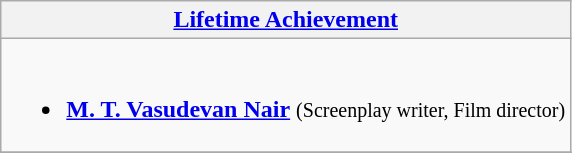<table class="wikitable">
<tr>
<th colspan=2><a href='#'>Lifetime Achievement</a></th>
</tr>
<tr>
<td colspan=2><br><ul><li><strong><a href='#'>M. T. Vasudevan Nair</a></strong> <small>(Screenplay writer, Film director)</small></li></ul></td>
</tr>
<tr>
</tr>
</table>
